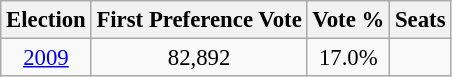<table class="wikitable sortable" style="font-size:95%">
<tr>
<th>Election</th>
<th>First Preference Vote</th>
<th>Vote %</th>
<th>Seats</th>
</tr>
<tr>
<td align=center><a href='#'>2009</a></td>
<td align=center>82,892</td>
<td align=center>17.0%</td>
<td align=left></td>
</tr>
</table>
